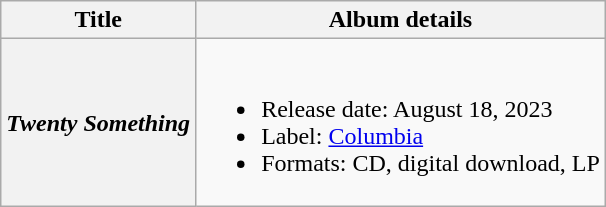<table class="wikitable plainrowheaders">
<tr>
<th scope="col">Title</th>
<th scope="col">Album details</th>
</tr>
<tr>
<th scope="row"><em>Twenty Something</em></th>
<td><br><ul><li>Release date: August 18, 2023</li><li>Label: <a href='#'>Columbia</a></li><li>Formats: CD, digital download, LP</li></ul></td>
</tr>
</table>
